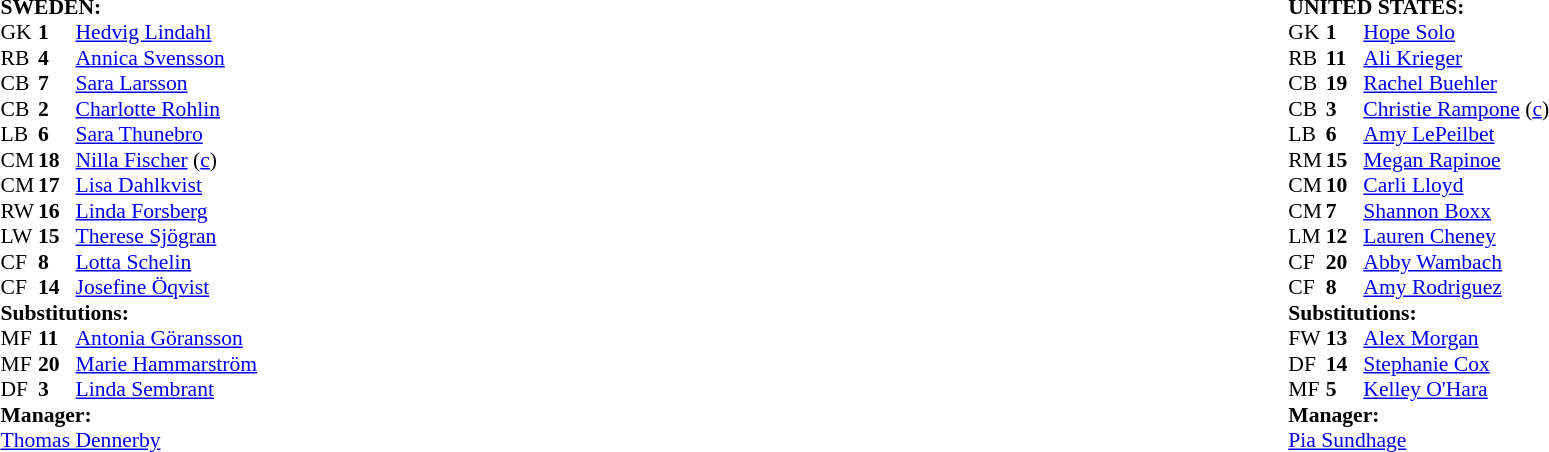<table width="100%">
<tr>
<td valign="top" width="50%"><br><table style="font-size: 90%" cellspacing="0" cellpadding="0">
<tr>
<td colspan=4><br><strong>SWEDEN:</strong></td>
</tr>
<tr>
<th width="25"></th>
<th width="25"></th>
</tr>
<tr>
<td>GK</td>
<td><strong>1</strong></td>
<td><a href='#'>Hedvig Lindahl</a></td>
</tr>
<tr>
<td>RB</td>
<td><strong>4</strong></td>
<td><a href='#'>Annica Svensson</a></td>
</tr>
<tr>
<td>CB</td>
<td><strong>7</strong></td>
<td><a href='#'>Sara Larsson</a></td>
</tr>
<tr>
<td>CB</td>
<td><strong>2</strong></td>
<td><a href='#'>Charlotte Rohlin</a></td>
</tr>
<tr>
<td>LB</td>
<td><strong>6</strong></td>
<td><a href='#'>Sara Thunebro</a></td>
</tr>
<tr>
<td>CM</td>
<td><strong>18</strong></td>
<td><a href='#'>Nilla Fischer</a> (<a href='#'>c</a>)</td>
<td></td>
<td></td>
</tr>
<tr>
<td>CM</td>
<td><strong>17</strong></td>
<td><a href='#'>Lisa Dahlkvist</a></td>
<td></td>
<td></td>
</tr>
<tr>
<td>RW</td>
<td><strong>16</strong></td>
<td><a href='#'>Linda Forsberg</a></td>
</tr>
<tr>
<td>LW</td>
<td><strong>15</strong></td>
<td><a href='#'>Therese Sjögran</a></td>
<td></td>
<td></td>
</tr>
<tr>
<td>CF</td>
<td><strong>8</strong></td>
<td><a href='#'>Lotta Schelin</a></td>
</tr>
<tr>
<td>CF</td>
<td><strong>14</strong></td>
<td><a href='#'>Josefine Öqvist</a></td>
</tr>
<tr>
<td colspan=3><strong>Substitutions:</strong></td>
</tr>
<tr>
<td>MF</td>
<td><strong>11</strong></td>
<td><a href='#'>Antonia Göransson</a></td>
<td></td>
<td></td>
</tr>
<tr>
<td>MF</td>
<td><strong>20</strong></td>
<td><a href='#'>Marie Hammarström</a></td>
<td></td>
<td></td>
</tr>
<tr>
<td>DF</td>
<td><strong>3</strong></td>
<td><a href='#'>Linda Sembrant</a></td>
<td></td>
<td></td>
</tr>
<tr>
<td colspan=3><strong>Manager:</strong></td>
</tr>
<tr>
<td colspan=3><a href='#'>Thomas Dennerby</a></td>
</tr>
</table>
</td>
<td valign="top"></td>
<td valign="top" width="50%"><br><table style="font-size: 90%" cellspacing="0" cellpadding="0" align="center">
<tr>
<td colspan=4><br><strong>UNITED STATES:</strong></td>
</tr>
<tr>
<th width=25></th>
<th width=25></th>
</tr>
<tr>
<td>GK</td>
<td><strong>1</strong></td>
<td><a href='#'>Hope Solo</a></td>
</tr>
<tr>
<td>RB</td>
<td><strong>11</strong></td>
<td><a href='#'>Ali Krieger</a></td>
</tr>
<tr>
<td>CB</td>
<td><strong>19</strong></td>
<td><a href='#'>Rachel Buehler</a></td>
</tr>
<tr>
<td>CB</td>
<td><strong>3</strong></td>
<td><a href='#'>Christie Rampone</a> (<a href='#'>c</a>)</td>
</tr>
<tr>
<td>LB</td>
<td><strong>6</strong></td>
<td><a href='#'>Amy LePeilbet</a></td>
<td></td>
<td></td>
</tr>
<tr>
<td>RM</td>
<td><strong>15</strong></td>
<td><a href='#'>Megan Rapinoe</a></td>
<td></td>
<td></td>
</tr>
<tr>
<td>CM</td>
<td><strong>10</strong></td>
<td><a href='#'>Carli Lloyd</a></td>
</tr>
<tr>
<td>CM</td>
<td><strong>7</strong></td>
<td><a href='#'>Shannon Boxx</a></td>
</tr>
<tr>
<td>LM</td>
<td><strong>12</strong></td>
<td><a href='#'>Lauren Cheney</a></td>
</tr>
<tr>
<td>CF</td>
<td><strong>20</strong></td>
<td><a href='#'>Abby Wambach</a></td>
</tr>
<tr>
<td>CF</td>
<td><strong>8</strong></td>
<td><a href='#'>Amy Rodriguez</a></td>
<td></td>
<td></td>
</tr>
<tr>
<td colspan=3><strong>Substitutions:</strong></td>
</tr>
<tr>
<td>FW</td>
<td><strong>13</strong></td>
<td><a href='#'>Alex Morgan</a></td>
<td></td>
<td></td>
</tr>
<tr>
<td>DF</td>
<td><strong>14</strong></td>
<td><a href='#'>Stephanie Cox</a></td>
<td></td>
<td></td>
</tr>
<tr>
<td>MF</td>
<td><strong>5</strong></td>
<td><a href='#'>Kelley O'Hara</a></td>
<td></td>
<td></td>
</tr>
<tr>
<td colspan=3><strong>Manager:</strong></td>
</tr>
<tr>
<td colspan=3> <a href='#'>Pia Sundhage</a></td>
</tr>
</table>
</td>
</tr>
</table>
